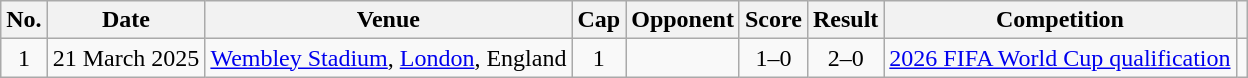<table class="wikitable sortable">
<tr>
<th scope="col">No.</th>
<th scope="col">Date</th>
<th scope="col">Venue</th>
<th scope="col">Cap</th>
<th scope="col">Opponent</th>
<th scope="col">Score</th>
<th scope="col">Result</th>
<th scope="col">Competition</th>
<th scope="col" class="unsortable"></th>
</tr>
<tr>
<td style="text-align: center;">1</td>
<td>21 March 2025</td>
<td><a href='#'>Wembley Stadium</a>, <a href='#'>London</a>, England</td>
<td style="text-align: center;">1</td>
<td></td>
<td style="text-align: center;">1–0</td>
<td style="text-align: center;">2–0</td>
<td><a href='#'>2026 FIFA World Cup qualification</a></td>
<td style="text-align: center;"></td>
</tr>
</table>
